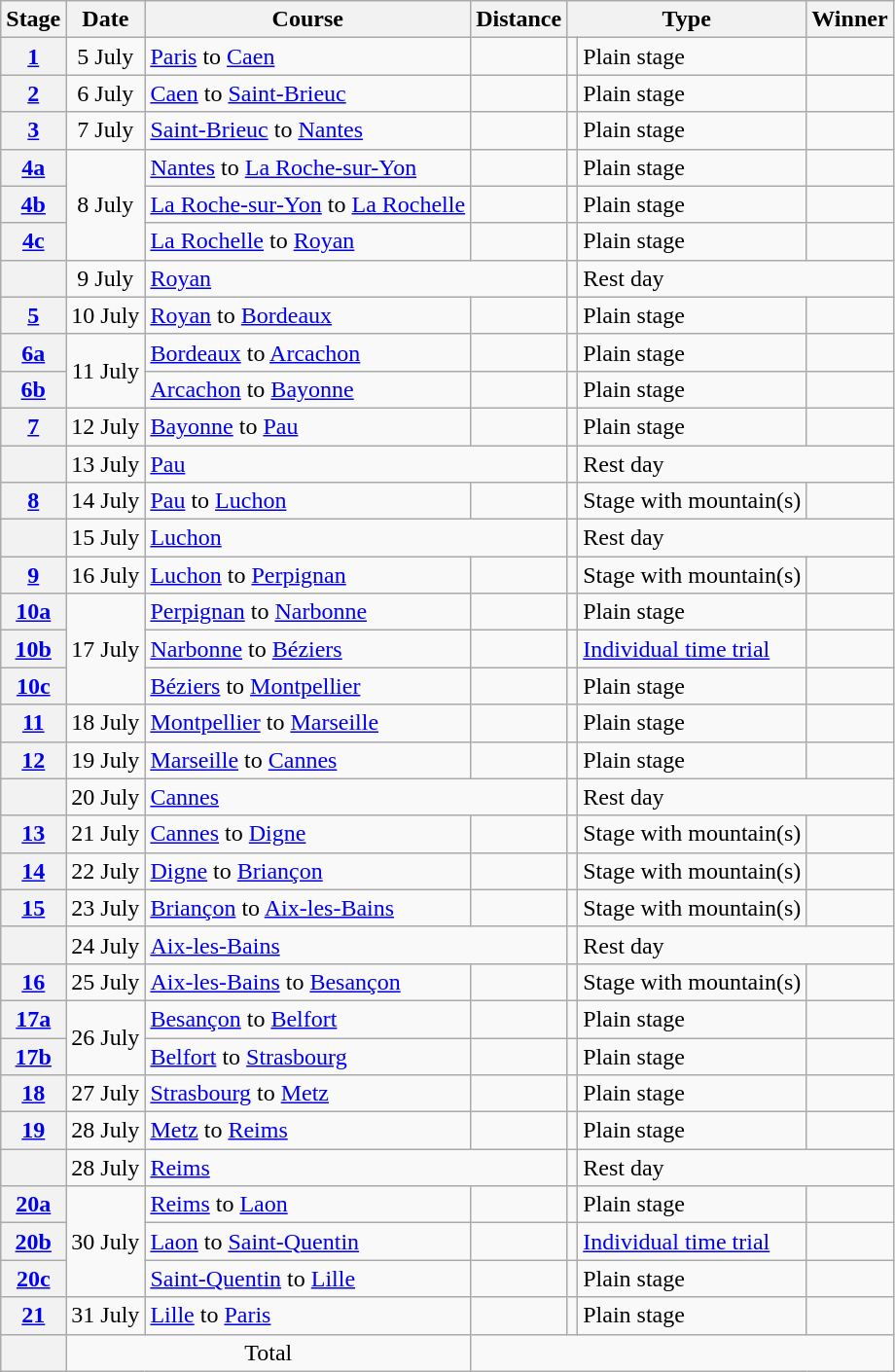<table class="wikitable">
<tr>
<th scope="col">Stage</th>
<th scope="col">Date</th>
<th scope="col">Course</th>
<th scope="col">Distance</th>
<th scope="col" colspan="2">Type</th>
<th scope="col">Winner</th>
</tr>
<tr>
<th scope="row"><a href='#'>1</a></th>
<td style="text-align:center;">5 July</td>
<td><a href='#'>Paris</a> to <a href='#'>Caen</a></td>
<td></td>
<td></td>
<td>Plain stage</td>
<td></td>
</tr>
<tr>
<th scope="row"><a href='#'>2</a></th>
<td style="text-align:center;">6 July</td>
<td><a href='#'>Caen</a> to <a href='#'>Saint-Brieuc</a></td>
<td></td>
<td></td>
<td>Plain stage</td>
<td></td>
</tr>
<tr>
<th scope="row"><a href='#'>3</a></th>
<td style="text-align:center;">7 July</td>
<td><a href='#'>Saint-Brieuc</a> to <a href='#'>Nantes</a></td>
<td></td>
<td></td>
<td>Plain stage</td>
<td></td>
</tr>
<tr>
<th scope="row"><a href='#'>4a</a></th>
<td rowspan="3" style="text-align:center;">8 July</td>
<td><a href='#'>Nantes</a> to <a href='#'>La Roche-sur-Yon</a></td>
<td></td>
<td></td>
<td>Plain stage</td>
<td></td>
</tr>
<tr>
<th scope="row"><a href='#'>4b</a></th>
<td><a href='#'>La Roche-sur-Yon</a> to <a href='#'>La Rochelle</a></td>
<td></td>
<td></td>
<td>Plain stage</td>
<td></td>
</tr>
<tr>
<th scope="row"><a href='#'>4c</a></th>
<td><a href='#'>La Rochelle</a> to <a href='#'>Royan</a></td>
<td></td>
<td></td>
<td>Plain stage</td>
<td></td>
</tr>
<tr>
<th scope="row"></th>
<td style="text-align:center;">9  July</td>
<td colspan="2"><a href='#'>Royan</a></td>
<td></td>
<td colspan="2">Rest day</td>
</tr>
<tr>
<th scope="row"><a href='#'>5</a></th>
<td style="text-align:center;">10 July</td>
<td><a href='#'>Royan</a> to <a href='#'>Bordeaux</a></td>
<td></td>
<td></td>
<td>Plain stage</td>
<td></td>
</tr>
<tr>
<th scope="row"><a href='#'>6a</a></th>
<td rowspan="2" style="text-align:center;">11 July</td>
<td><a href='#'>Bordeaux</a> to <a href='#'>Arcachon</a></td>
<td></td>
<td></td>
<td>Plain stage</td>
<td></td>
</tr>
<tr>
<th scope="row"><a href='#'>6b</a></th>
<td><a href='#'>Arcachon</a> to <a href='#'>Bayonne</a></td>
<td></td>
<td></td>
<td>Plain stage</td>
<td></td>
</tr>
<tr>
<th scope="row"><a href='#'>7</a></th>
<td style="text-align:center;">12 July</td>
<td><a href='#'>Bayonne</a> to <a href='#'>Pau</a></td>
<td></td>
<td></td>
<td>Plain stage</td>
<td></td>
</tr>
<tr>
<th scope="row"></th>
<td style="text-align:center;">13 July</td>
<td colspan="2"><a href='#'>Pau</a></td>
<td></td>
<td colspan="2">Rest day</td>
</tr>
<tr>
<th scope="row"><a href='#'>8</a></th>
<td style="text-align:center;">14 July</td>
<td><a href='#'>Pau</a> to <a href='#'>Luchon</a></td>
<td style="text-align:center;"></td>
<td></td>
<td>Stage with mountain(s)</td>
<td></td>
</tr>
<tr>
<th scope="row"></th>
<td style="text-align:center;">15 July</td>
<td colspan="2"><a href='#'>Luchon</a></td>
<td></td>
<td colspan="2">Rest day</td>
</tr>
<tr>
<th scope="row"><a href='#'>9</a></th>
<td style="text-align:center;">16 July</td>
<td><a href='#'>Luchon</a> to <a href='#'>Perpignan</a></td>
<td style="text-align:center;"></td>
<td></td>
<td>Stage with mountain(s)</td>
<td></td>
</tr>
<tr>
<th scope="row"><a href='#'>10a</a></th>
<td rowspan="3" style="text-align:center;">17 July</td>
<td><a href='#'>Perpignan</a> to <a href='#'>Narbonne</a></td>
<td></td>
<td></td>
<td>Plain stage</td>
<td></td>
</tr>
<tr>
<th scope="row"><a href='#'>10b</a></th>
<td><a href='#'>Narbonne</a> to <a href='#'>Béziers</a></td>
<td style="text-align:center;"></td>
<td></td>
<td><a href='#'>Individual time trial</a></td>
<td></td>
</tr>
<tr>
<th scope="row"><a href='#'>10c</a></th>
<td><a href='#'>Béziers</a> to <a href='#'>Montpellier</a></td>
<td></td>
<td></td>
<td>Plain stage</td>
<td></td>
</tr>
<tr>
<th scope="row"><a href='#'>11</a></th>
<td style="text-align:center;">18 July</td>
<td><a href='#'>Montpellier</a> to <a href='#'>Marseille</a></td>
<td></td>
<td></td>
<td>Plain stage</td>
<td></td>
</tr>
<tr>
<th scope="row"><a href='#'>12</a></th>
<td style="text-align:center;">19 July</td>
<td><a href='#'>Marseille</a> to <a href='#'>Cannes</a></td>
<td></td>
<td></td>
<td>Plain stage</td>
<td></td>
</tr>
<tr>
<th scope="row"></th>
<td style="text-align:center;">20 July</td>
<td colspan="2"><a href='#'>Cannes</a></td>
<td></td>
<td colspan="2">Rest day</td>
</tr>
<tr>
<th scope="row"><a href='#'>13</a></th>
<td style="text-align:center;">21 July</td>
<td><a href='#'>Cannes</a> to <a href='#'>Digne</a></td>
<td style="text-align:center;"></td>
<td></td>
<td>Stage with mountain(s)</td>
<td></td>
</tr>
<tr>
<th scope="row"><a href='#'>14</a></th>
<td style="text-align:center;">22 July</td>
<td><a href='#'>Digne</a> to <a href='#'>Briançon</a></td>
<td style="text-align:center;"></td>
<td></td>
<td>Stage with mountain(s)</td>
<td></td>
</tr>
<tr>
<th scope="row"><a href='#'>15</a></th>
<td style="text-align:center;">23 July</td>
<td><a href='#'>Briançon</a> to <a href='#'>Aix-les-Bains</a></td>
<td style="text-align:center;"></td>
<td></td>
<td>Stage with mountain(s)</td>
<td></td>
</tr>
<tr>
<th scope="row"></th>
<td style="text-align:center;">24 July</td>
<td colspan="2"><a href='#'>Aix-les-Bains</a></td>
<td></td>
<td colspan="2">Rest day</td>
</tr>
<tr>
<th scope="row"><a href='#'>16</a></th>
<td style="text-align:center;">25 July</td>
<td><a href='#'>Aix-les-Bains</a> to <a href='#'>Besançon</a></td>
<td style="text-align:center;"></td>
<td></td>
<td>Stage with mountain(s)</td>
<td></td>
</tr>
<tr>
<th scope="row"><a href='#'>17a</a></th>
<td rowspan="2" style="text-align:center;">26 July</td>
<td><a href='#'>Besançon</a> to <a href='#'>Belfort</a></td>
<td></td>
<td></td>
<td>Plain stage</td>
<td></td>
</tr>
<tr>
<th scope="row"><a href='#'>17b</a></th>
<td><a href='#'>Belfort</a> to <a href='#'>Strasbourg</a></td>
<td></td>
<td></td>
<td>Plain stage</td>
<td></td>
</tr>
<tr>
<th scope="row"><a href='#'>18</a></th>
<td style="text-align:center;">27 July</td>
<td><a href='#'>Strasbourg</a> to <a href='#'>Metz</a></td>
<td></td>
<td></td>
<td>Plain stage</td>
<td></td>
</tr>
<tr>
<th scope="row"><a href='#'>19</a></th>
<td style="text-align:center;">28 July</td>
<td><a href='#'>Metz</a> to <a href='#'>Reims</a></td>
<td></td>
<td></td>
<td>Plain stage</td>
<td></td>
</tr>
<tr>
<th scope="row"></th>
<td style="text-align:center;">28 July</td>
<td colspan="2"><a href='#'>Reims</a></td>
<td></td>
<td colspan="2">Rest day</td>
</tr>
<tr>
<th scope="row"><a href='#'>20a</a></th>
<td rowspan="3" style="text-align:center;">30 July</td>
<td><a href='#'>Reims</a> to <a href='#'>Laon</a></td>
<td></td>
<td></td>
<td>Plain stage</td>
<td></td>
</tr>
<tr>
<th scope="row"><a href='#'>20b</a></th>
<td><a href='#'>Laon</a> to <a href='#'>Saint-Quentin</a></td>
<td style="text-align:center;"></td>
<td></td>
<td><a href='#'>Individual time trial</a></td>
<td></td>
</tr>
<tr>
<th scope="row"><a href='#'>20c</a></th>
<td><a href='#'>Saint-Quentin</a> to <a href='#'>Lille</a></td>
<td></td>
<td></td>
<td>Plain stage</td>
<td></td>
</tr>
<tr>
<th scope="row"><a href='#'>21</a></th>
<td style="text-align:center;">31 July</td>
<td><a href='#'>Lille</a> to <a href='#'>Paris</a></td>
<td></td>
<td></td>
<td>Plain stage</td>
<td><br></td>
</tr>
<tr>
<th scope="row"></th>
<td colspan="2" style="text-align:center">Total</td>
<td colspan="4" style="text-align:center"></td>
</tr>
</table>
